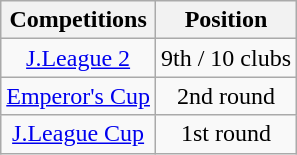<table class="wikitable" style="text-align:center;">
<tr>
<th>Competitions</th>
<th>Position</th>
</tr>
<tr>
<td><a href='#'>J.League 2</a></td>
<td>9th / 10 clubs</td>
</tr>
<tr>
<td><a href='#'>Emperor's Cup</a></td>
<td>2nd round</td>
</tr>
<tr>
<td><a href='#'>J.League Cup</a></td>
<td>1st round</td>
</tr>
</table>
